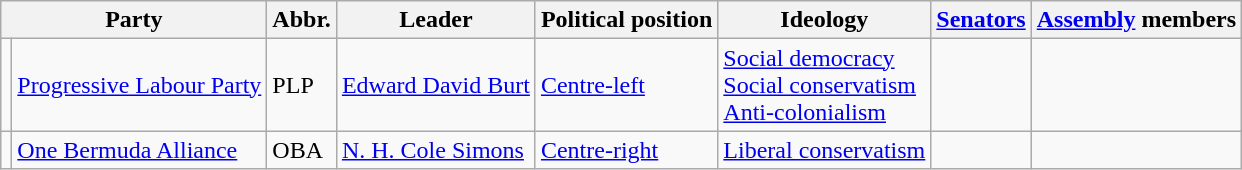<table class="wikitable">
<tr>
<th colspan=2>Party</th>
<th>Abbr.</th>
<th>Leader</th>
<th>Political position</th>
<th>Ideology</th>
<th><a href='#'>Senators</a></th>
<th><a href='#'>Assembly</a> members</th>
</tr>
<tr>
<td bgcolor=></td>
<td><a href='#'>Progressive Labour Party</a></td>
<td>PLP</td>
<td><a href='#'>Edward David Burt</a></td>
<td><a href='#'>Centre-left</a></td>
<td><a href='#'>Social democracy</a><br><a href='#'>Social conservatism</a><br><a href='#'>Anti-colonialism</a></td>
<td></td>
<td></td>
</tr>
<tr>
<td bgcolor=></td>
<td><a href='#'>One Bermuda Alliance</a></td>
<td>OBA</td>
<td><a href='#'>N. H. Cole Simons</a></td>
<td><a href='#'>Centre-right</a></td>
<td><a href='#'>Liberal conservatism</a></td>
<td></td>
<td></td>
</tr>
</table>
